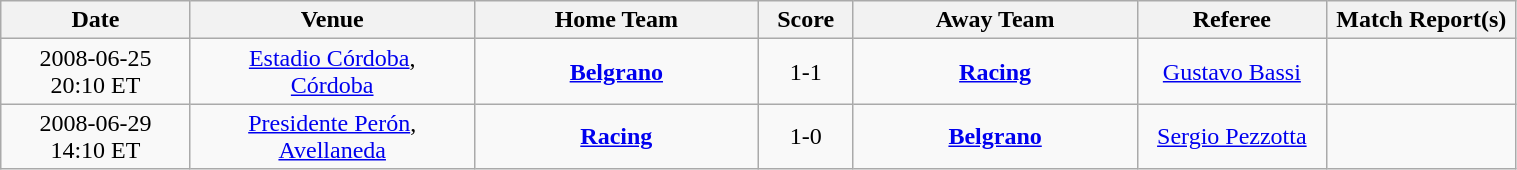<table class="wikitable" style="text-align:center" width="80%">
<tr>
<th width="10%">Date <br> </th>
<th width="15%">Venue</th>
<th width="15%">Home Team</th>
<th width="5%">Score</th>
<th width="15%">Away Team</th>
<th width="10%">Referee</th>
<th width="10%">Match Report(s)</th>
</tr>
<tr>
<td>2008-06-25 <br> 20:10 ET</td>
<td><a href='#'>Estadio Córdoba</a>, <br> <a href='#'>Córdoba</a></td>
<td><strong><a href='#'>Belgrano</a></strong> <br> <a href='#'></a> </td>
<td>1-1</td>
<td><strong><a href='#'>Racing</a></strong> <br> <a href='#'></a> </td>
<td><a href='#'>Gustavo Bassi</a></td>
<td>  </td>
</tr>
<tr>
<td>2008-06-29 <br> 14:10 ET</td>
<td><a href='#'>Presidente Perón</a>, <br> <a href='#'>Avellaneda</a></td>
<td><strong><a href='#'>Racing</a></strong> <br> <a href='#'></a> </td>
<td>1-0</td>
<td><strong><a href='#'>Belgrano</a></strong></td>
<td><a href='#'>Sergio Pezzotta</a></td>
<td>  </td>
</tr>
</table>
